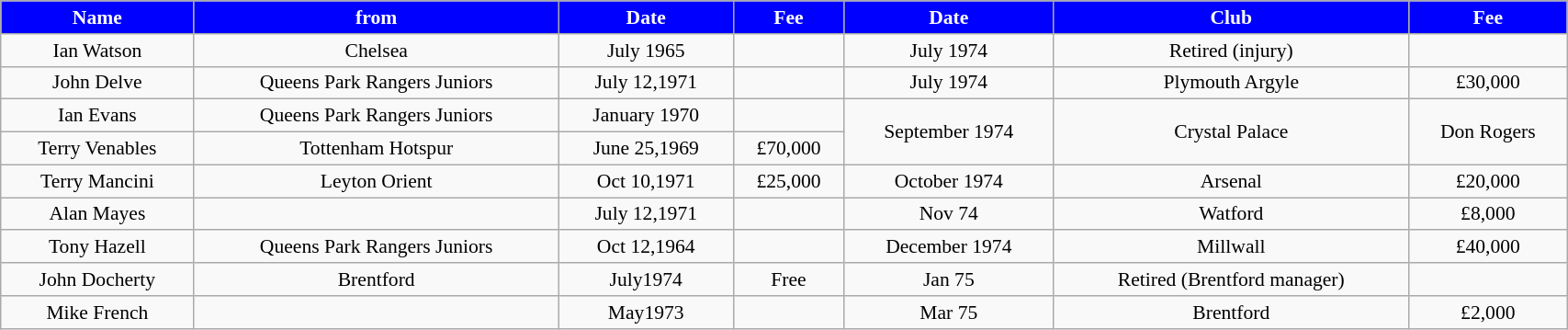<table class="wikitable" style="text-align:center; font-size:90%; width:90%;">
<tr>
<th style="background:#0000FF; color:#FFFFFF; text-align:center;"><strong>Name</strong></th>
<th style="background:#0000FF; color:#FFFFFF; text-align:center;">from</th>
<th style="background:#0000FF; color:#FFFFFF; text-align:center;">Date</th>
<th style="background:#0000FF; color:#FFFFFF; text-align:center;">Fee</th>
<th style="background:#0000FF; color:#FFFFFF; text-align:center;"><strong>Date</strong></th>
<th style="background:#0000FF; color:#FFFFFF; text-align:center;">Club</th>
<th style="background:#0000FF; color:#FFFFFF; text-align:center;"><strong>Fee</strong></th>
</tr>
<tr>
<td>Ian Watson</td>
<td>Chelsea</td>
<td>July 1965</td>
<td></td>
<td>July 1974</td>
<td>Retired (injury)</td>
<td></td>
</tr>
<tr>
<td>John Delve</td>
<td>Queens Park Rangers Juniors</td>
<td>July 12,1971</td>
<td></td>
<td>July 1974</td>
<td>Plymouth Argyle</td>
<td>£30,000</td>
</tr>
<tr>
<td>Ian Evans</td>
<td>Queens Park Rangers Juniors</td>
<td>January 1970</td>
<td></td>
<td rowspan="2">September 1974</td>
<td rowspan="2">Crystal Palace</td>
<td rowspan="2">Don Rogers</td>
</tr>
<tr>
<td>Terry Venables</td>
<td>Tottenham Hotspur</td>
<td>June 25,1969</td>
<td>£70,000</td>
</tr>
<tr>
<td>Terry Mancini</td>
<td>Leyton Orient</td>
<td>Oct 10,1971</td>
<td>£25,000</td>
<td>October 1974</td>
<td>Arsenal</td>
<td>£20,000</td>
</tr>
<tr>
<td>Alan Mayes</td>
<td></td>
<td>July 12,1971</td>
<td></td>
<td>Nov 74</td>
<td>Watford</td>
<td>£8,000</td>
</tr>
<tr>
<td>Tony Hazell</td>
<td>Queens Park Rangers Juniors</td>
<td>Oct 12,1964</td>
<td></td>
<td>December 1974</td>
<td>Millwall</td>
<td>£40,000</td>
</tr>
<tr>
<td>John Docherty</td>
<td>Brentford</td>
<td>July1974</td>
<td>Free</td>
<td>Jan 75</td>
<td>Retired (Brentford manager)</td>
<td></td>
</tr>
<tr>
<td>Mike French</td>
<td></td>
<td>May1973</td>
<td></td>
<td>Mar 75</td>
<td>Brentford</td>
<td>£2,000</td>
</tr>
</table>
